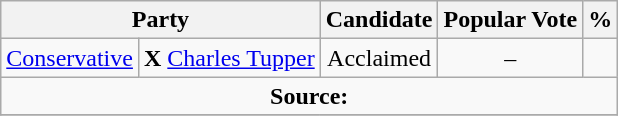<table class="wikitable">
<tr>
<th colspan="2">Party</th>
<th>Candidate</th>
<th>Popular Vote</th>
<th>%</th>
</tr>
<tr>
<td><a href='#'>Conservative</a></td>
<td> <strong>X</strong> <a href='#'>Charles Tupper</a></td>
<td align=center>Acclaimed</td>
<td align=center>–</td>
</tr>
<tr>
<td align="center" colspan=5><strong>Source:</strong> </td>
</tr>
<tr>
</tr>
</table>
